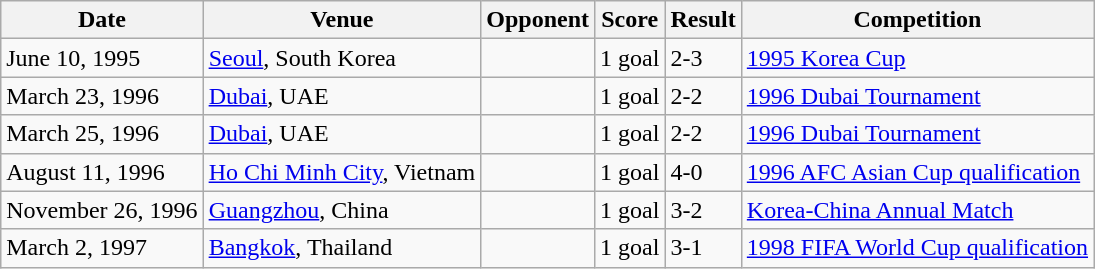<table class="wikitable">
<tr>
<th>Date</th>
<th>Venue</th>
<th>Opponent</th>
<th>Score</th>
<th>Result</th>
<th>Competition</th>
</tr>
<tr>
<td>June 10, 1995</td>
<td><a href='#'>Seoul</a>, South Korea</td>
<td></td>
<td>1 goal</td>
<td>2-3</td>
<td><a href='#'>1995 Korea Cup</a></td>
</tr>
<tr>
<td>March 23, 1996</td>
<td><a href='#'>Dubai</a>, UAE</td>
<td></td>
<td>1 goal</td>
<td>2-2</td>
<td><a href='#'>1996 Dubai Tournament</a></td>
</tr>
<tr>
<td>March 25, 1996</td>
<td><a href='#'>Dubai</a>, UAE</td>
<td></td>
<td>1 goal</td>
<td>2-2</td>
<td><a href='#'>1996 Dubai Tournament</a></td>
</tr>
<tr>
<td>August 11, 1996</td>
<td><a href='#'>Ho Chi Minh City</a>, Vietnam</td>
<td></td>
<td>1 goal</td>
<td>4-0</td>
<td><a href='#'>1996 AFC Asian Cup qualification</a></td>
</tr>
<tr>
<td>November 26, 1996</td>
<td><a href='#'>Guangzhou</a>, China</td>
<td></td>
<td>1 goal</td>
<td>3-2</td>
<td><a href='#'>Korea-China Annual Match</a></td>
</tr>
<tr>
<td>March 2, 1997</td>
<td><a href='#'>Bangkok</a>, Thailand</td>
<td></td>
<td>1 goal</td>
<td>3-1</td>
<td><a href='#'>1998 FIFA World Cup qualification</a></td>
</tr>
</table>
